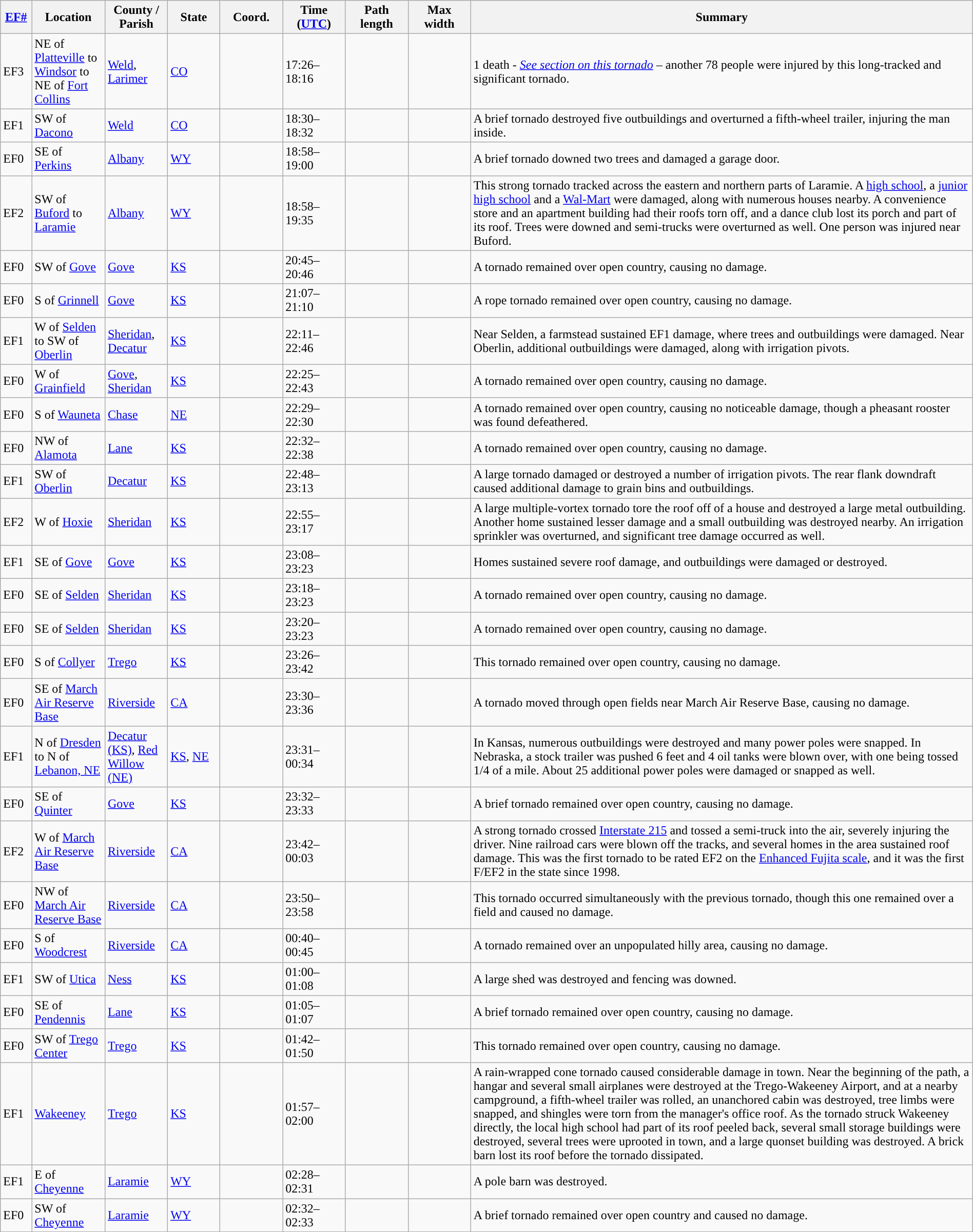<table class="wikitable sortable" style="width:100%;">
<tr>
<th scope="col" width="3%" align="center"><a href='#'>EF#</a></th>
<th scope="col" width="7%" align="center" class="unsortable">Location</th>
<th scope="col" width="6%" align="center" class="unsortable">County / Parish</th>
<th scope="col" width="5%" align="center">State</th>
<th scope="col" width="6%" align="center">Coord.</th>
<th scope="col" width="6%" align="center">Time (<a href='#'>UTC</a>)</th>
<th scope="col" width="6%" align="center">Path length</th>
<th scope="col" width="6%" align="center">Max width</th>
<th scope="col" width="48%" class="unsortable" align="center">Summary</th>
</tr>
<tr>
<td>EF3</td>
<td>NE of <a href='#'>Platteville</a> to <a href='#'>Windsor</a> to NE of <a href='#'>Fort Collins</a></td>
<td><a href='#'>Weld</a>, <a href='#'>Larimer</a></td>
<td><a href='#'>CO</a></td>
<td></td>
<td>17:26–18:16</td>
<td></td>
<td></td>
<td>1 death - <em><a href='#'>See section on this tornado</a></em> – another 78 people were injured by this long-tracked and significant tornado.</td>
</tr>
<tr>
<td>EF1</td>
<td>SW of <a href='#'>Dacono</a></td>
<td><a href='#'>Weld</a></td>
<td><a href='#'>CO</a></td>
<td></td>
<td>18:30–18:32</td>
<td></td>
<td></td>
<td>A brief tornado destroyed five outbuildings and overturned a fifth-wheel trailer, injuring the man inside.</td>
</tr>
<tr>
<td>EF0</td>
<td>SE of <a href='#'>Perkins</a></td>
<td><a href='#'>Albany</a></td>
<td><a href='#'>WY</a></td>
<td></td>
<td>18:58–19:00</td>
<td></td>
<td></td>
<td>A brief tornado downed two trees and damaged a garage door.</td>
</tr>
<tr>
<td>EF2</td>
<td>SW of <a href='#'>Buford</a> to <a href='#'>Laramie</a></td>
<td><a href='#'>Albany</a></td>
<td><a href='#'>WY</a></td>
<td></td>
<td>18:58–19:35</td>
<td></td>
<td></td>
<td>This strong tornado tracked across the eastern and northern parts of Laramie. A <a href='#'>high school</a>, a <a href='#'>junior high school</a> and a <a href='#'>Wal-Mart</a> were damaged, along with numerous houses nearby. A convenience store and an apartment building had their roofs torn off, and a dance club lost its porch and part of its roof. Trees were downed and semi-trucks were overturned as well. One person was injured near Buford.</td>
</tr>
<tr>
<td>EF0</td>
<td>SW of <a href='#'>Gove</a></td>
<td><a href='#'>Gove</a></td>
<td><a href='#'>KS</a></td>
<td></td>
<td>20:45–20:46</td>
<td></td>
<td></td>
<td>A tornado remained over open country, causing no damage.</td>
</tr>
<tr>
<td>EF0</td>
<td>S of <a href='#'>Grinnell</a></td>
<td><a href='#'>Gove</a></td>
<td><a href='#'>KS</a></td>
<td></td>
<td>21:07–21:10</td>
<td></td>
<td></td>
<td>A rope tornado remained over open country, causing no damage.</td>
</tr>
<tr>
<td>EF1</td>
<td>W of <a href='#'>Selden</a> to SW of <a href='#'>Oberlin</a></td>
<td><a href='#'>Sheridan</a>, <a href='#'>Decatur</a></td>
<td><a href='#'>KS</a></td>
<td></td>
<td>22:11–22:46</td>
<td></td>
<td></td>
<td>Near Selden, a farmstead sustained EF1 damage, where trees and outbuildings were damaged. Near Oberlin, additional outbuildings were damaged, along with irrigation pivots.</td>
</tr>
<tr>
<td>EF0</td>
<td>W of <a href='#'>Grainfield</a></td>
<td><a href='#'>Gove</a>, <a href='#'>Sheridan</a></td>
<td><a href='#'>KS</a></td>
<td></td>
<td>22:25–22:43</td>
<td></td>
<td></td>
<td>A tornado remained over open country, causing no damage.</td>
</tr>
<tr>
<td>EF0</td>
<td>S of <a href='#'>Wauneta</a></td>
<td><a href='#'>Chase</a></td>
<td><a href='#'>NE</a></td>
<td></td>
<td>22:29–22:30</td>
<td></td>
<td></td>
<td>A tornado remained over open country, causing no noticeable damage, though a pheasant rooster was found defeathered.</td>
</tr>
<tr>
<td>EF0</td>
<td>NW of <a href='#'>Alamota</a></td>
<td><a href='#'>Lane</a></td>
<td><a href='#'>KS</a></td>
<td></td>
<td>22:32–22:38</td>
<td></td>
<td></td>
<td>A tornado remained over open country, causing no damage.</td>
</tr>
<tr>
<td>EF1</td>
<td>SW of <a href='#'>Oberlin</a></td>
<td><a href='#'>Decatur</a></td>
<td><a href='#'>KS</a></td>
<td></td>
<td>22:48–23:13</td>
<td></td>
<td></td>
<td>A large tornado damaged or destroyed a number of irrigation pivots. The rear flank downdraft caused additional damage to grain bins and outbuildings.</td>
</tr>
<tr>
<td>EF2</td>
<td>W of <a href='#'>Hoxie</a></td>
<td><a href='#'>Sheridan</a></td>
<td><a href='#'>KS</a></td>
<td></td>
<td>22:55–23:17</td>
<td></td>
<td></td>
<td>A large multiple-vortex tornado tore the roof off of a house and destroyed a large metal outbuilding. Another home sustained lesser damage and a small outbuilding was destroyed nearby. An irrigation sprinkler was overturned, and significant tree damage occurred as well.</td>
</tr>
<tr>
<td>EF1</td>
<td>SE of <a href='#'>Gove</a></td>
<td><a href='#'>Gove</a></td>
<td><a href='#'>KS</a></td>
<td></td>
<td>23:08–23:23</td>
<td></td>
<td></td>
<td>Homes sustained severe roof damage, and outbuildings were damaged or destroyed.</td>
</tr>
<tr>
<td>EF0</td>
<td>SE of <a href='#'>Selden</a></td>
<td><a href='#'>Sheridan</a></td>
<td><a href='#'>KS</a></td>
<td></td>
<td>23:18–23:23</td>
<td></td>
<td></td>
<td>A tornado remained over open country, causing no damage.</td>
</tr>
<tr>
<td>EF0</td>
<td>SE of <a href='#'>Selden</a></td>
<td><a href='#'>Sheridan</a></td>
<td><a href='#'>KS</a></td>
<td></td>
<td>23:20–23:23</td>
<td></td>
<td></td>
<td>A tornado remained over open country, causing no damage.</td>
</tr>
<tr>
<td>EF0</td>
<td>S of <a href='#'>Collyer</a></td>
<td><a href='#'>Trego</a></td>
<td><a href='#'>KS</a></td>
<td></td>
<td>23:26–23:42</td>
<td></td>
<td></td>
<td>This tornado remained over open country, causing no damage.</td>
</tr>
<tr>
<td>EF0</td>
<td>SE of <a href='#'>March Air Reserve Base</a></td>
<td><a href='#'>Riverside</a></td>
<td><a href='#'>CA</a></td>
<td></td>
<td>23:30–23:36</td>
<td></td>
<td></td>
<td>A tornado moved through open fields near March Air Reserve Base, causing no damage.</td>
</tr>
<tr>
<td>EF1</td>
<td>N of <a href='#'>Dresden</a> to N of <a href='#'>Lebanon, NE</a></td>
<td><a href='#'>Decatur (KS)</a>, <a href='#'>Red Willow (NE)</a></td>
<td><a href='#'>KS</a>, <a href='#'>NE</a></td>
<td></td>
<td>23:31–00:34</td>
<td></td>
<td></td>
<td>In Kansas, numerous outbuildings were destroyed and many power poles were snapped. In Nebraska, a stock trailer was pushed 6 feet and 4 oil tanks were blown over, with one being tossed 1/4 of a mile. About 25 additional power poles were damaged or snapped as well.</td>
</tr>
<tr>
<td>EF0</td>
<td>SE of <a href='#'>Quinter</a></td>
<td><a href='#'>Gove</a></td>
<td><a href='#'>KS</a></td>
<td></td>
<td>23:32–23:33</td>
<td></td>
<td></td>
<td>A brief tornado remained over open country, causing no damage.</td>
</tr>
<tr>
<td>EF2</td>
<td>W of <a href='#'>March Air Reserve Base</a></td>
<td><a href='#'>Riverside</a></td>
<td><a href='#'>CA</a></td>
<td></td>
<td>23:42–00:03</td>
<td></td>
<td></td>
<td>A strong tornado crossed <a href='#'>Interstate 215</a> and tossed a semi-truck  into the air, severely injuring the driver. Nine railroad cars were blown off the tracks, and several homes in the area sustained roof damage. This was the first tornado to be rated EF2 on the <a href='#'>Enhanced Fujita scale</a>, and it was the first F/EF2 in the state since 1998.</td>
</tr>
<tr>
<td>EF0</td>
<td>NW of <a href='#'>March Air Reserve Base</a></td>
<td><a href='#'>Riverside</a></td>
<td><a href='#'>CA</a></td>
<td></td>
<td>23:50–23:58</td>
<td></td>
<td></td>
<td>This tornado occurred simultaneously with the previous tornado, though this one remained over a field and caused no damage.</td>
</tr>
<tr>
<td>EF0</td>
<td>S of <a href='#'>Woodcrest</a></td>
<td><a href='#'>Riverside</a></td>
<td><a href='#'>CA</a></td>
<td></td>
<td>00:40–00:45</td>
<td></td>
<td></td>
<td>A tornado remained over an unpopulated hilly area, causing no damage.</td>
</tr>
<tr>
<td>EF1</td>
<td>SW of <a href='#'>Utica</a></td>
<td><a href='#'>Ness</a></td>
<td><a href='#'>KS</a></td>
<td></td>
<td>01:00–01:08</td>
<td></td>
<td></td>
<td>A large shed was destroyed and fencing was downed.</td>
</tr>
<tr>
<td>EF0</td>
<td>SE of <a href='#'>Pendennis</a></td>
<td><a href='#'>Lane</a></td>
<td><a href='#'>KS</a></td>
<td></td>
<td>01:05–01:07</td>
<td></td>
<td></td>
<td>A brief tornado remained over open country, causing no damage.</td>
</tr>
<tr>
<td>EF0</td>
<td>SW of <a href='#'>Trego Center</a></td>
<td><a href='#'>Trego</a></td>
<td><a href='#'>KS</a></td>
<td></td>
<td>01:42–01:50</td>
<td></td>
<td></td>
<td>This tornado remained over open country, causing no damage.</td>
</tr>
<tr>
<td>EF1</td>
<td><a href='#'>Wakeeney</a></td>
<td><a href='#'>Trego</a></td>
<td><a href='#'>KS</a></td>
<td></td>
<td>01:57–02:00</td>
<td></td>
<td></td>
<td>A rain-wrapped cone tornado caused considerable damage in town. Near the beginning of the path, a hangar and several small airplanes were destroyed at the Trego-Wakeeney Airport, and at a nearby campground, a fifth-wheel trailer was rolled, an unanchored cabin was destroyed, tree limbs were snapped, and shingles were torn from the manager's office roof. As the tornado struck Wakeeney directly, the local high school had part of its roof peeled back, several small storage buildings were destroyed, several trees were uprooted in town, and a large quonset building was destroyed. A brick barn lost its roof before the tornado dissipated.</td>
</tr>
<tr>
<td>EF1</td>
<td>E of <a href='#'>Cheyenne</a></td>
<td><a href='#'>Laramie</a></td>
<td><a href='#'>WY</a></td>
<td></td>
<td>02:28–02:31</td>
<td></td>
<td></td>
<td>A pole barn was destroyed.</td>
</tr>
<tr>
<td>EF0</td>
<td>SW of <a href='#'>Cheyenne</a></td>
<td><a href='#'>Laramie</a></td>
<td><a href='#'>WY</a></td>
<td></td>
<td>02:32–02:33</td>
<td></td>
<td></td>
<td>A brief tornado remained over open country and caused no damage.</td>
</tr>
<tr>
</tr>
</table>
